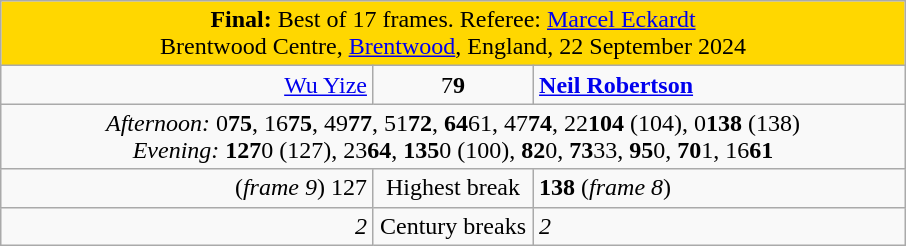<table class="wikitable" style="margin: 1em auto 1em auto;">
<tr>
<td colspan = "3" align="center" bgcolor="#ffd700"><strong>Final:</strong> Best of 17 frames. Referee: <a href='#'>Marcel Eckardt</a><br>Brentwood Centre, <a href='#'>Brentwood</a>, England, 22 September 2024</td>
</tr>
<tr>
<td width="240" align="right"><a href='#'>Wu Yize</a><br></td>
<td width="100" align="center">7<strong>9</strong></td>
<td width="240"><strong><a href='#'>Neil Robertson</a></strong> <br></td>
</tr>
<tr>
<td colspan="3" align="center"><em>Afternoon:</em> 0<strong>75</strong>, 16<strong>75</strong>, 49<strong>77</strong>, 51<strong>72</strong>, <strong>64</strong>61, 47<strong>74</strong>, 22<strong>104</strong> (104), 0<strong>138</strong> (138)<br><em>Evening:</em> <strong>127</strong>0 (127), 23<strong>64</strong>, <strong>135</strong>0 (100), <strong>82</strong>0, <strong>73</strong>33, <strong>95</strong>0, <strong>70</strong>1, 16<strong>61</strong></td>
</tr>
<tr>
<td align="right">(<em>frame 9</em>) 127</td>
<td align="center">Highest break</td>
<td><strong>138</strong> (<em>frame 8</em>)</td>
</tr>
<tr>
<td align="right"><em>2</em></td>
<td align="center">Century breaks</td>
<td><em>2</em></td>
</tr>
</table>
